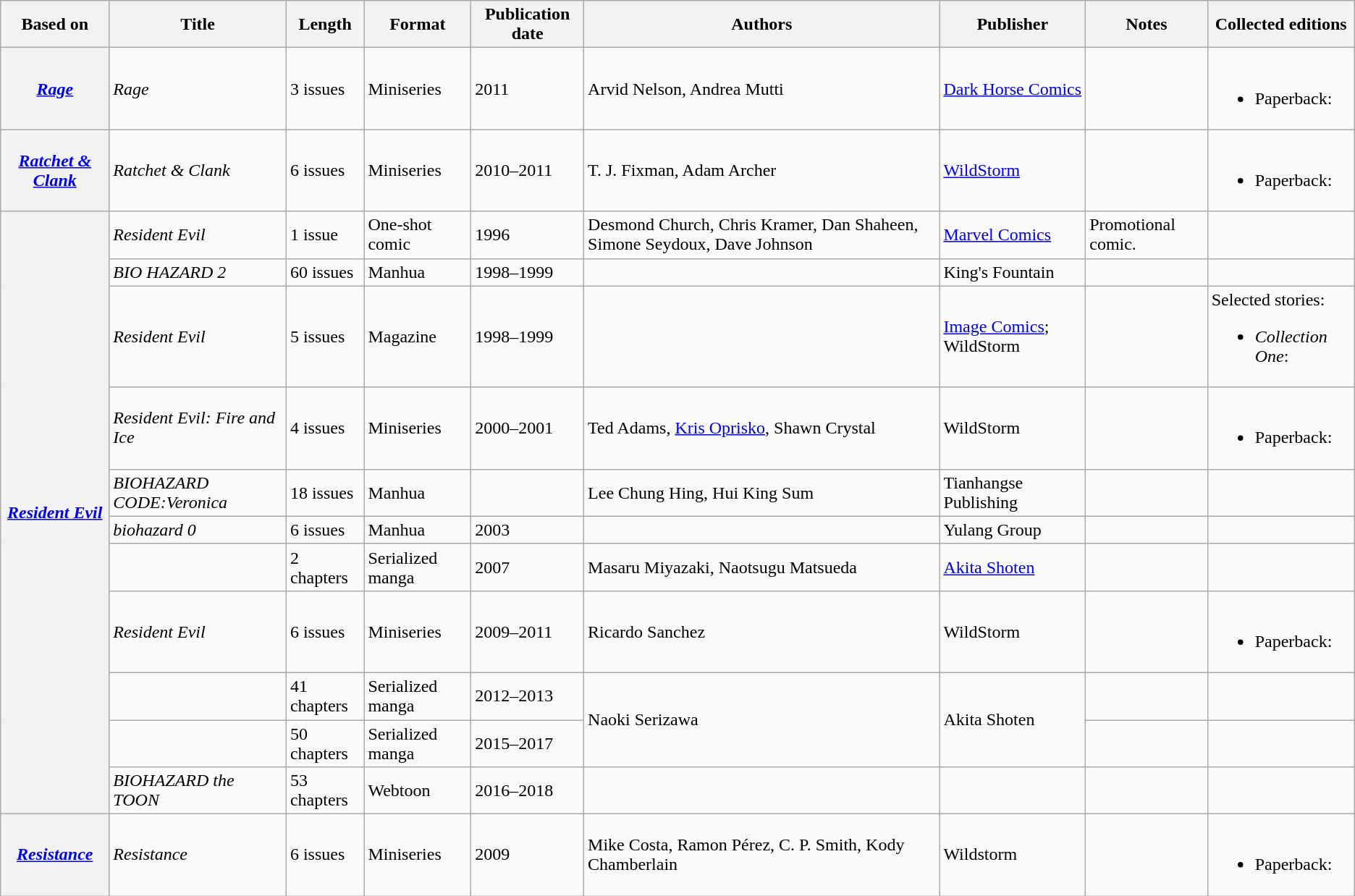<table class="wikitable mw-collapsible">
<tr>
<th>Based on</th>
<th>Title</th>
<th>Length</th>
<th>Format</th>
<th>Publication date</th>
<th>Authors</th>
<th>Publisher</th>
<th>Notes</th>
<th>Collected editions</th>
</tr>
<tr>
<th><em><a href='#'>Rage</a></em></th>
<td><em>Rage</em></td>
<td>3 issues</td>
<td>Miniseries</td>
<td>2011</td>
<td>Arvid Nelson, Andrea Mutti</td>
<td><a href='#'>Dark Horse Comics</a></td>
<td></td>
<td><br><ul><li>Paperback: </li></ul></td>
</tr>
<tr>
<th><em><a href='#'>Ratchet & Clank</a></em></th>
<td><em>Ratchet & Clank</em></td>
<td>6 issues</td>
<td>Miniseries</td>
<td>2010–2011</td>
<td>T. J. Fixman, Adam Archer</td>
<td><a href='#'>WildStorm</a></td>
<td></td>
<td><br><ul><li>Paperback: </li></ul></td>
</tr>
<tr>
<th rowspan="11"><em><a href='#'>Resident Evil</a></em></th>
<td><em>Resident Evil</em></td>
<td>1 issue</td>
<td>One-shot comic</td>
<td>1996</td>
<td>Desmond Church, Chris Kramer, Dan Shaheen, Simone Seydoux, Dave Johnson</td>
<td><a href='#'>Marvel Comics</a></td>
<td>Promotional comic.</td>
<td></td>
</tr>
<tr>
<td><em>BIO HAZARD 2</em></td>
<td>60 issues</td>
<td>Manhua</td>
<td>1998–1999</td>
<td></td>
<td>King's Fountain</td>
<td></td>
<td></td>
</tr>
<tr>
<td><em>Resident Evil</em></td>
<td>5 issues</td>
<td>Magazine</td>
<td>1998–1999</td>
<td></td>
<td><a href='#'>Image Comics</a>; WildStorm</td>
<td></td>
<td>Selected stories:<br><ul><li><em>Collection One</em>: </li></ul></td>
</tr>
<tr>
<td><em>Resident Evil: Fire and Ice</em></td>
<td>4 issues</td>
<td>Miniseries</td>
<td>2000–2001</td>
<td>Ted Adams, <a href='#'>Kris Oprisko</a>, Shawn Crystal</td>
<td>WildStorm</td>
<td></td>
<td><br><ul><li>Paperback: </li></ul></td>
</tr>
<tr>
<td><em>BIOHAZARD CODE:Veronica</em></td>
<td>18 issues</td>
<td>Manhua</td>
<td></td>
<td>Lee Chung Hing, Hui King Sum</td>
<td>Tianhangse Publishing</td>
<td></td>
<td></td>
</tr>
<tr>
<td><em>biohazard 0</em></td>
<td>6 issues</td>
<td>Manhua</td>
<td>2003</td>
<td></td>
<td>Yulang Group</td>
<td></td>
<td></td>
</tr>
<tr>
<td></td>
<td>2 chapters</td>
<td>Serialized manga</td>
<td>2007</td>
<td>Masaru Miyazaki, Naotsugu Matsueda</td>
<td><a href='#'>Akita Shoten</a></td>
<td></td>
<td></td>
</tr>
<tr>
<td><em>Resident Evil</em></td>
<td>6 issues</td>
<td>Miniseries</td>
<td>2009–2011</td>
<td>Ricardo Sanchez</td>
<td>WildStorm</td>
<td></td>
<td><br><ul><li>Paperback: </li></ul></td>
</tr>
<tr>
<td></td>
<td>41 chapters</td>
<td>Serialized manga</td>
<td>2012–2013</td>
<td rowspan="2">Naoki Serizawa</td>
<td rowspan="2">Akita Shoten</td>
<td></td>
<td></td>
</tr>
<tr>
<td></td>
<td>50 chapters</td>
<td>Serialized manga</td>
<td>2015–2017</td>
<td></td>
<td></td>
</tr>
<tr>
<td><em>BIOHAZARD the TOON</em></td>
<td>53 chapters</td>
<td>Webtoon</td>
<td>2016–2018</td>
<td></td>
<td></td>
<td></td>
<td></td>
</tr>
<tr>
<th><em><a href='#'>Resistance</a></em></th>
<td><em>Resistance</em></td>
<td>6 issues</td>
<td>Miniseries</td>
<td>2009</td>
<td>Mike Costa, Ramon Pérez, C. P. Smith, Kody Chamberlain</td>
<td>Wildstorm</td>
<td></td>
<td><br><ul><li>Paperback: </li></ul></td>
</tr>
</table>
